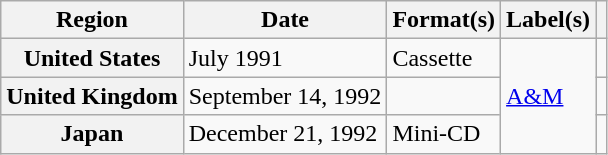<table class="wikitable plainrowheaders">
<tr>
<th scope="col">Region</th>
<th scope="col">Date</th>
<th scope="col">Format(s)</th>
<th scope="col">Label(s)</th>
<th scope="col"></th>
</tr>
<tr>
<th scope="row">United States</th>
<td>July 1991</td>
<td>Cassette</td>
<td rowspan="3"><a href='#'>A&M</a></td>
<td></td>
</tr>
<tr>
<th scope="row">United Kingdom</th>
<td>September 14, 1992</td>
<td></td>
<td></td>
</tr>
<tr>
<th scope="row">Japan</th>
<td>December 21, 1992</td>
<td>Mini-CD</td>
<td></td>
</tr>
</table>
